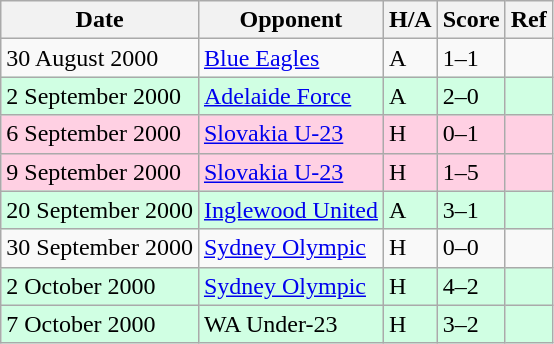<table class="wikitable">
<tr>
<th>Date</th>
<th>Opponent</th>
<th>H/A</th>
<th>Score</th>
<th>Ref</th>
</tr>
<tr>
<td>30 August 2000</td>
<td><a href='#'>Blue Eagles</a></td>
<td>A</td>
<td>1–1</td>
<td></td>
</tr>
<tr bgcolor="#d0ffe3">
<td>2 September 2000</td>
<td><a href='#'>Adelaide Force</a></td>
<td>A</td>
<td>2–0</td>
<td></td>
</tr>
<tr bgcolor="#ffd0e3">
<td>6 September 2000</td>
<td><a href='#'>Slovakia U-23</a></td>
<td>H</td>
<td>0–1</td>
<td></td>
</tr>
<tr bgcolor="#ffd0e3">
<td>9 September 2000</td>
<td><a href='#'>Slovakia U-23</a></td>
<td>H</td>
<td>1–5</td>
<td></td>
</tr>
<tr bgcolor="#d0ffe3">
<td>20 September 2000</td>
<td><a href='#'>Inglewood United</a></td>
<td>A</td>
<td>3–1</td>
<td></td>
</tr>
<tr>
<td>30 September 2000</td>
<td><a href='#'>Sydney Olympic</a></td>
<td>H</td>
<td>0–0</td>
<td></td>
</tr>
<tr bgcolor="#d0ffe3">
<td>2 October 2000</td>
<td><a href='#'>Sydney Olympic</a></td>
<td>H</td>
<td>4–2</td>
<td></td>
</tr>
<tr bgcolor="#d0ffe3">
<td>7 October 2000</td>
<td>WA Under-23</td>
<td>H</td>
<td>3–2</td>
<td></td>
</tr>
</table>
